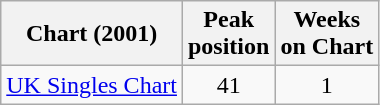<table class="wikitable">
<tr>
<th>Chart (2001)</th>
<th>Peak<br>position</th>
<th>Weeks<br>on Chart</th>
</tr>
<tr>
<td><a href='#'>UK Singles Chart</a></td>
<td align="center">41</td>
<td align="center">1</td>
</tr>
</table>
